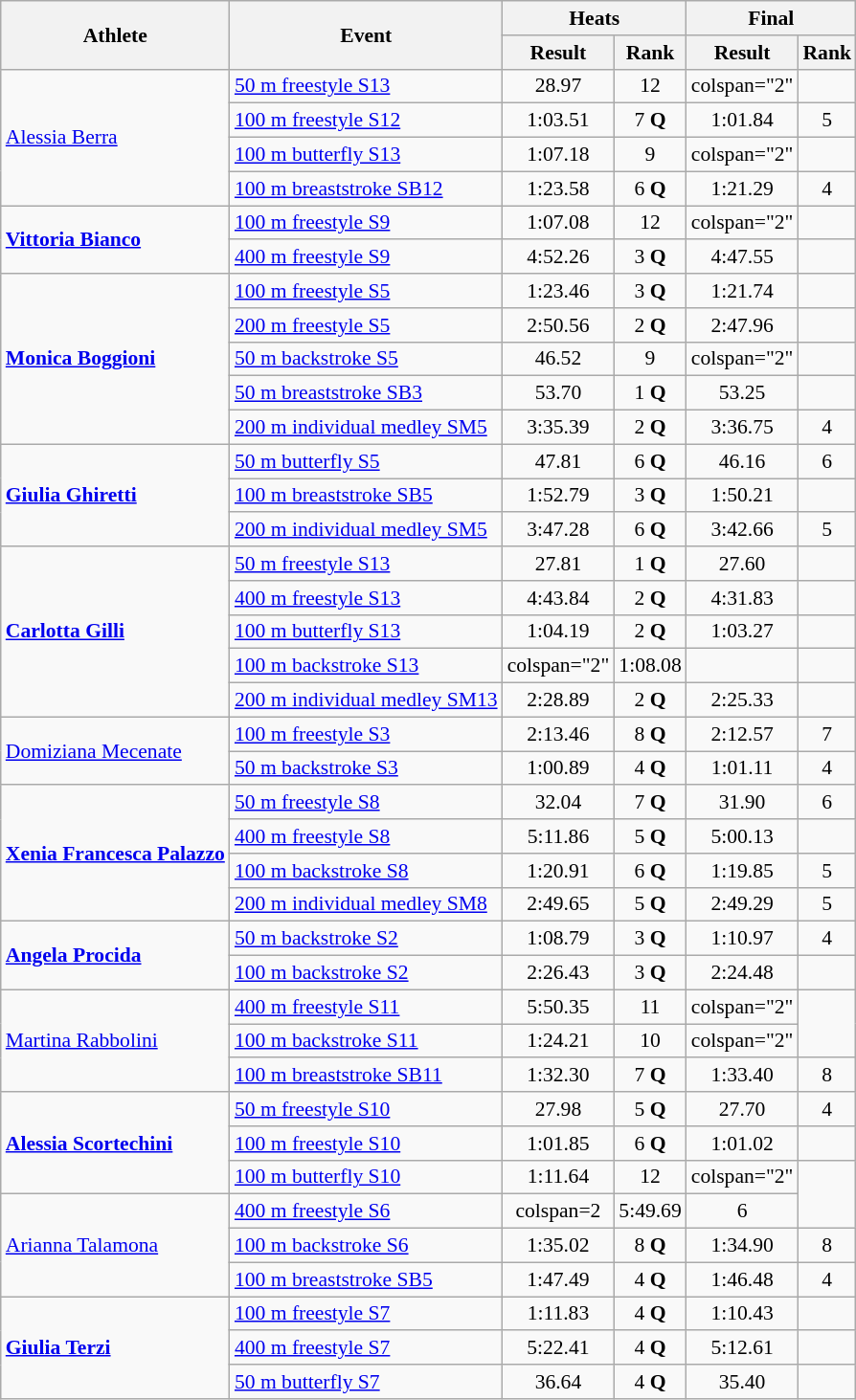<table class=wikitable style="font-size:90%">
<tr>
<th rowspan="2">Athlete</th>
<th rowspan="2">Event</th>
<th colspan="2">Heats</th>
<th colspan="2">Final</th>
</tr>
<tr>
<th>Result</th>
<th>Rank</th>
<th>Result</th>
<th>Rank</th>
</tr>
<tr align=center>
<td rowspan="4" align="left"><a href='#'>Alessia Berra</a></td>
<td align=left><a href='#'>50 m freestyle S13</a></td>
<td>28.97</td>
<td>12</td>
<td>colspan="2" </td>
</tr>
<tr align=center>
<td align=left><a href='#'>100 m freestyle S12</a></td>
<td>1:03.51</td>
<td>7 <strong>Q</strong></td>
<td>1:01.84</td>
<td>5</td>
</tr>
<tr align=center>
<td align=left><a href='#'>100 m butterfly S13</a></td>
<td>1:07.18</td>
<td>9</td>
<td>colspan="2"</td>
</tr>
<tr align=center>
<td align=left><a href='#'>100 m breaststroke SB12</a></td>
<td>1:23.58</td>
<td>6 <strong>Q</strong></td>
<td>1:21.29</td>
<td>4</td>
</tr>
<tr align=center>
<td align=left rowspan=2><strong><a href='#'>Vittoria Bianco</a></strong></td>
<td align=left><a href='#'>100 m freestyle S9</a></td>
<td>1:07.08</td>
<td>12</td>
<td>colspan="2" </td>
</tr>
<tr align=center>
<td align=left><a href='#'>400 m freestyle S9</a></td>
<td>4:52.26</td>
<td>3 <strong>Q</strong></td>
<td>4:47.55</td>
<td></td>
</tr>
<tr align=center>
<td align=left rowspan=5><strong><a href='#'>Monica Boggioni</a></strong></td>
<td align=left><a href='#'>100 m freestyle S5</a></td>
<td>1:23.46</td>
<td>3 <strong>Q</strong></td>
<td>1:21.74</td>
<td></td>
</tr>
<tr align=center>
<td align=left><a href='#'>200 m freestyle S5</a></td>
<td>2:50.56</td>
<td>2 <strong>Q</strong></td>
<td>2:47.96</td>
<td></td>
</tr>
<tr align=center>
<td align=left><a href='#'>50 m backstroke S5</a></td>
<td>46.52</td>
<td>9</td>
<td>colspan="2" </td>
</tr>
<tr align=center>
<td align=left><a href='#'>50 m breaststroke SB3</a></td>
<td>53.70</td>
<td>1 <strong>Q</strong></td>
<td>53.25</td>
<td></td>
</tr>
<tr align=center>
<td align=left><a href='#'>200 m individual medley SM5</a></td>
<td>3:35.39</td>
<td>2 <strong>Q</strong></td>
<td>3:36.75</td>
<td>4</td>
</tr>
<tr align=center>
<td rowspan="3" align="left"><strong><a href='#'>Giulia Ghiretti</a></strong></td>
<td align=left><a href='#'>50 m butterfly S5</a></td>
<td>47.81</td>
<td>6 <strong>Q</strong></td>
<td>46.16</td>
<td>6</td>
</tr>
<tr align="center">
<td align="left"><a href='#'>100 m breaststroke SB5</a></td>
<td>1:52.79</td>
<td>3 <strong>Q</strong></td>
<td>1:50.21</td>
<td></td>
</tr>
<tr align=center>
<td align=left><a href='#'>200 m individual medley SM5</a></td>
<td>3:47.28</td>
<td>6 <strong>Q</strong></td>
<td>3:42.66</td>
<td>5</td>
</tr>
<tr align=center>
<td align=left rowspan=5><strong><a href='#'>Carlotta Gilli</a></strong></td>
<td align=left><a href='#'>50 m freestyle S13</a></td>
<td>27.81</td>
<td>1 <strong>Q</strong></td>
<td>27.60</td>
<td></td>
</tr>
<tr align=center>
<td align=left><a href='#'>400 m freestyle S13</a></td>
<td>4:43.84</td>
<td>2 <strong>Q</strong></td>
<td>4:31.83</td>
<td></td>
</tr>
<tr align=center>
<td align=left><a href='#'>100 m butterfly S13</a></td>
<td>1:04.19</td>
<td>2 <strong>Q</strong></td>
<td>1:03.27</td>
<td></td>
</tr>
<tr align=center>
<td align=left><a href='#'>100 m backstroke S13</a></td>
<td>colspan="2" </td>
<td>1:08.08</td>
<td></td>
</tr>
<tr align=center>
<td align=left><a href='#'>200 m individual medley SM13</a></td>
<td>2:28.89</td>
<td>2 <strong>Q</strong></td>
<td>2:25.33</td>
<td></td>
</tr>
<tr align=center>
<td align=left rowspan=2><a href='#'>Domiziana Mecenate</a></td>
<td align=left><a href='#'>100 m freestyle S3</a></td>
<td>2:13.46</td>
<td>8 <strong>Q</strong></td>
<td>2:12.57</td>
<td>7</td>
</tr>
<tr align=center>
<td align=left><a href='#'>50 m backstroke S3</a></td>
<td>1:00.89</td>
<td>4 <strong>Q</strong></td>
<td>1:01.11</td>
<td>4</td>
</tr>
<tr align=center>
<td align=left rowspan=4><strong><a href='#'>Xenia Francesca Palazzo</a></strong></td>
<td align=left><a href='#'>50 m freestyle S8</a></td>
<td>32.04</td>
<td>7 <strong>Q</strong></td>
<td>31.90</td>
<td>6</td>
</tr>
<tr align=center>
<td align=left><a href='#'>400 m freestyle S8</a></td>
<td>5:11.86</td>
<td>5 <strong>Q</strong></td>
<td>5:00.13</td>
<td></td>
</tr>
<tr align=center>
<td align=left><a href='#'>100 m backstroke S8</a></td>
<td>1:20.91</td>
<td>6 <strong>Q</strong></td>
<td>1:19.85</td>
<td>5</td>
</tr>
<tr align=center>
<td align=left><a href='#'>200 m individual medley SM8</a></td>
<td>2:49.65</td>
<td>5 <strong>Q</strong></td>
<td>2:49.29</td>
<td>5</td>
</tr>
<tr align=center>
<td align=left rowspan=2><strong><a href='#'>Angela Procida</a></strong></td>
<td align=left><a href='#'>50 m backstroke S2</a></td>
<td>1:08.79</td>
<td>3 <strong>Q</strong></td>
<td>1:10.97</td>
<td>4</td>
</tr>
<tr align=center>
<td align=left><a href='#'>100 m backstroke S2</a></td>
<td>2:26.43</td>
<td>3 <strong>Q</strong></td>
<td>2:24.48</td>
<td></td>
</tr>
<tr align=center>
<td align=left rowspan=3><a href='#'>Martina Rabbolini</a></td>
<td align=left><a href='#'>400 m freestyle S11</a></td>
<td>5:50.35</td>
<td>11</td>
<td>colspan="2" </td>
</tr>
<tr align=center>
<td align=left><a href='#'>100 m backstroke S11</a></td>
<td>1:24.21</td>
<td>10</td>
<td>colspan="2" </td>
</tr>
<tr align=center>
<td align=left><a href='#'>100 m breaststroke SB11</a></td>
<td>1:32.30</td>
<td>7 <strong>Q</strong></td>
<td>1:33.40</td>
<td>8</td>
</tr>
<tr align=center>
<td align=left rowspan=3><strong><a href='#'>Alessia Scortechini</a></strong></td>
<td align=left><a href='#'>50 m freestyle S10</a></td>
<td>27.98</td>
<td>5 <strong>Q</strong></td>
<td>27.70</td>
<td>4</td>
</tr>
<tr align=center>
<td align=left><a href='#'>100 m freestyle S10</a></td>
<td>1:01.85</td>
<td>6 <strong>Q</strong></td>
<td>1:01.02</td>
<td></td>
</tr>
<tr align=center>
<td align=left><a href='#'>100 m butterfly S10</a></td>
<td>1:11.64</td>
<td>12</td>
<td>colspan="2" </td>
</tr>
<tr align=center>
<td align=left rowspan=3><a href='#'>Arianna Talamona</a></td>
<td align=left><a href='#'>400 m freestyle S6</a></td>
<td>colspan=2 </td>
<td>5:49.69</td>
<td>6</td>
</tr>
<tr align=center>
<td align=left><a href='#'>100 m backstroke S6</a></td>
<td>1:35.02</td>
<td>8 <strong>Q</strong></td>
<td>1:34.90</td>
<td>8</td>
</tr>
<tr align=center>
<td align=left><a href='#'>100 m breaststroke SB5</a></td>
<td>1:47.49</td>
<td>4 <strong>Q</strong></td>
<td>1:46.48</td>
<td>4</td>
</tr>
<tr align=center>
<td align=left rowspan=3><strong><a href='#'>Giulia Terzi</a></strong></td>
<td align=left><a href='#'>100 m freestyle S7</a></td>
<td>1:11.83</td>
<td>4 <strong>Q</strong></td>
<td>1:10.43</td>
<td></td>
</tr>
<tr align=center>
<td align=left><a href='#'>400 m freestyle S7</a></td>
<td>5:22.41</td>
<td>4 <strong>Q</strong></td>
<td>5:12.61</td>
<td></td>
</tr>
<tr align=center>
<td align=left><a href='#'>50 m butterfly S7</a></td>
<td>36.64</td>
<td>4 <strong>Q</strong></td>
<td>35.40</td>
<td></td>
</tr>
</table>
